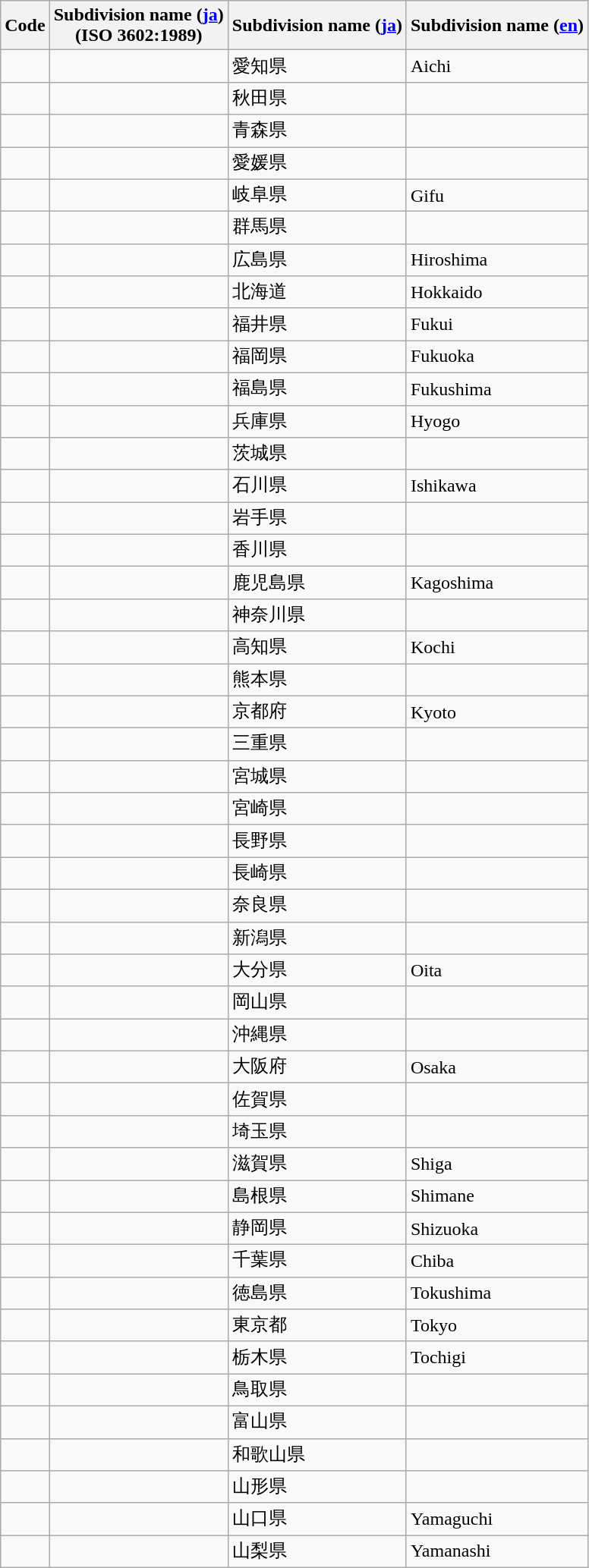<table class="wikitable sortable">
<tr>
<th>Code</th>
<th>Subdivision name (<a href='#'>ja</a>)<br>(ISO 3602:1989)</th>
<th>Subdivision name (<a href='#'>ja</a>)<br></th>
<th>Subdivision name (<a href='#'>en</a>)</th>
</tr>
<tr>
<td></td>
<td></td>
<td>愛知県</td>
<td>Aichi</td>
</tr>
<tr>
<td></td>
<td></td>
<td>秋田県</td>
<td></td>
</tr>
<tr>
<td></td>
<td></td>
<td>青森県</td>
<td></td>
</tr>
<tr>
<td></td>
<td></td>
<td>愛媛県</td>
<td></td>
</tr>
<tr>
<td></td>
<td></td>
<td>岐阜県</td>
<td>Gifu</td>
</tr>
<tr>
<td></td>
<td></td>
<td>群馬県</td>
<td></td>
</tr>
<tr>
<td></td>
<td></td>
<td>広島県</td>
<td>Hiroshima</td>
</tr>
<tr>
<td></td>
<td></td>
<td>北海道</td>
<td>Hokkaido</td>
</tr>
<tr>
<td></td>
<td></td>
<td>福井県</td>
<td>Fukui</td>
</tr>
<tr>
<td></td>
<td></td>
<td>福岡県</td>
<td>Fukuoka</td>
</tr>
<tr>
<td></td>
<td></td>
<td>福島県</td>
<td>Fukushima</td>
</tr>
<tr>
<td></td>
<td></td>
<td>兵庫県</td>
<td>Hyogo</td>
</tr>
<tr>
<td></td>
<td></td>
<td>茨城県</td>
<td></td>
</tr>
<tr>
<td></td>
<td></td>
<td>石川県</td>
<td>Ishikawa</td>
</tr>
<tr>
<td></td>
<td></td>
<td>岩手県</td>
<td></td>
</tr>
<tr>
<td></td>
<td></td>
<td>香川県</td>
<td></td>
</tr>
<tr>
<td></td>
<td></td>
<td>鹿児島県</td>
<td>Kagoshima</td>
</tr>
<tr>
<td></td>
<td></td>
<td>神奈川県</td>
<td></td>
</tr>
<tr>
<td></td>
<td></td>
<td>高知県</td>
<td>Kochi</td>
</tr>
<tr>
<td></td>
<td></td>
<td>熊本県</td>
<td></td>
</tr>
<tr>
<td></td>
<td></td>
<td>京都府</td>
<td>Kyoto</td>
</tr>
<tr>
<td></td>
<td></td>
<td>三重県</td>
<td></td>
</tr>
<tr>
<td></td>
<td></td>
<td>宮城県</td>
<td></td>
</tr>
<tr>
<td></td>
<td></td>
<td>宮崎県</td>
<td></td>
</tr>
<tr>
<td></td>
<td></td>
<td>長野県</td>
<td></td>
</tr>
<tr>
<td></td>
<td></td>
<td>長崎県</td>
<td></td>
</tr>
<tr>
<td></td>
<td></td>
<td>奈良県</td>
<td></td>
</tr>
<tr>
<td></td>
<td></td>
<td>新潟県</td>
<td></td>
</tr>
<tr>
<td></td>
<td></td>
<td>大分県</td>
<td>Oita</td>
</tr>
<tr>
<td></td>
<td></td>
<td>岡山県</td>
<td></td>
</tr>
<tr>
<td></td>
<td></td>
<td>沖縄県</td>
<td></td>
</tr>
<tr>
<td></td>
<td></td>
<td>大阪府</td>
<td>Osaka</td>
</tr>
<tr>
<td></td>
<td></td>
<td>佐賀県</td>
<td></td>
</tr>
<tr>
<td></td>
<td></td>
<td>埼玉県</td>
<td></td>
</tr>
<tr>
<td></td>
<td></td>
<td>滋賀県</td>
<td>Shiga</td>
</tr>
<tr>
<td></td>
<td></td>
<td>島根県</td>
<td>Shimane</td>
</tr>
<tr>
<td></td>
<td></td>
<td>静岡県</td>
<td>Shizuoka</td>
</tr>
<tr>
<td></td>
<td></td>
<td>千葉県</td>
<td>Chiba</td>
</tr>
<tr>
<td></td>
<td></td>
<td>徳島県</td>
<td>Tokushima</td>
</tr>
<tr>
<td></td>
<td></td>
<td>東京都</td>
<td>Tokyo</td>
</tr>
<tr>
<td></td>
<td></td>
<td>栃木県</td>
<td>Tochigi</td>
</tr>
<tr>
<td></td>
<td></td>
<td>鳥取県</td>
<td></td>
</tr>
<tr>
<td></td>
<td></td>
<td>富山県</td>
<td></td>
</tr>
<tr>
<td></td>
<td></td>
<td>和歌山県</td>
<td></td>
</tr>
<tr>
<td></td>
<td></td>
<td>山形県</td>
<td></td>
</tr>
<tr>
<td></td>
<td></td>
<td>山口県</td>
<td>Yamaguchi</td>
</tr>
<tr>
<td></td>
<td></td>
<td>山梨県</td>
<td>Yamanashi</td>
</tr>
</table>
